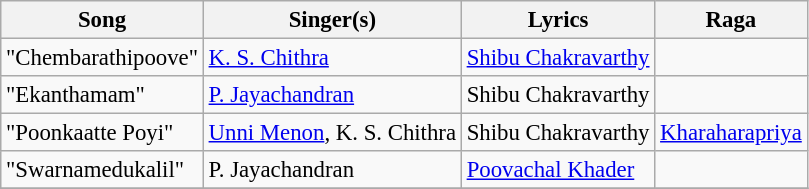<table class="wikitable tracklist" style="font-size:95%;">
<tr>
<th>Song</th>
<th>Singer(s)</th>
<th>Lyrics</th>
<th>Raga</th>
</tr>
<tr>
<td>"Chembarathipoove"</td>
<td><a href='#'>K. S. Chithra</a></td>
<td><a href='#'>Shibu Chakravarthy</a></td>
<td></td>
</tr>
<tr>
<td>"Ekanthamam"</td>
<td><a href='#'>P. Jayachandran</a></td>
<td>Shibu Chakravarthy</td>
<td></td>
</tr>
<tr>
<td>"Poonkaatte Poyi"</td>
<td><a href='#'>Unni Menon</a>, K. S. Chithra</td>
<td>Shibu Chakravarthy</td>
<td><a href='#'>Kharaharapriya</a></td>
</tr>
<tr>
<td>"Swarnamedukalil"</td>
<td>P. Jayachandran</td>
<td><a href='#'>Poovachal Khader</a></td>
<td></td>
</tr>
<tr>
</tr>
</table>
